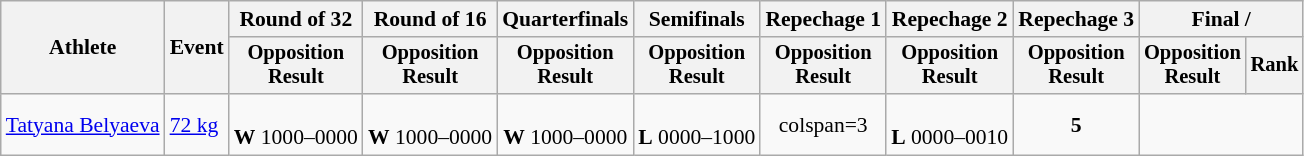<table class="wikitable" style="font-size:90%">
<tr>
<th rowspan="2">Athlete</th>
<th rowspan="2">Event</th>
<th>Round of 32</th>
<th>Round of 16</th>
<th>Quarterfinals</th>
<th>Semifinals</th>
<th>Repechage 1</th>
<th>Repechage 2</th>
<th>Repechage 3</th>
<th colspan=2>Final / </th>
</tr>
<tr style="font-size:95%">
<th>Opposition<br>Result</th>
<th>Opposition<br>Result</th>
<th>Opposition<br>Result</th>
<th>Opposition<br>Result</th>
<th>Opposition<br>Result</th>
<th>Opposition<br>Result</th>
<th>Opposition<br>Result</th>
<th>Opposition<br>Result</th>
<th>Rank</th>
</tr>
<tr align=center>
<td align=left><a href='#'>Tatyana Belyaeva</a></td>
<td align=left><a href='#'>72 kg</a></td>
<td><br><strong>W</strong> 1000–0000</td>
<td><br><strong>W</strong> 1000–0000</td>
<td><br><strong>W</strong> 1000–0000</td>
<td><br><strong>L</strong> 0000–1000</td>
<td>colspan=3 </td>
<td><br><strong>L</strong> 0000–0010</td>
<td><strong>5</strong></td>
</tr>
</table>
